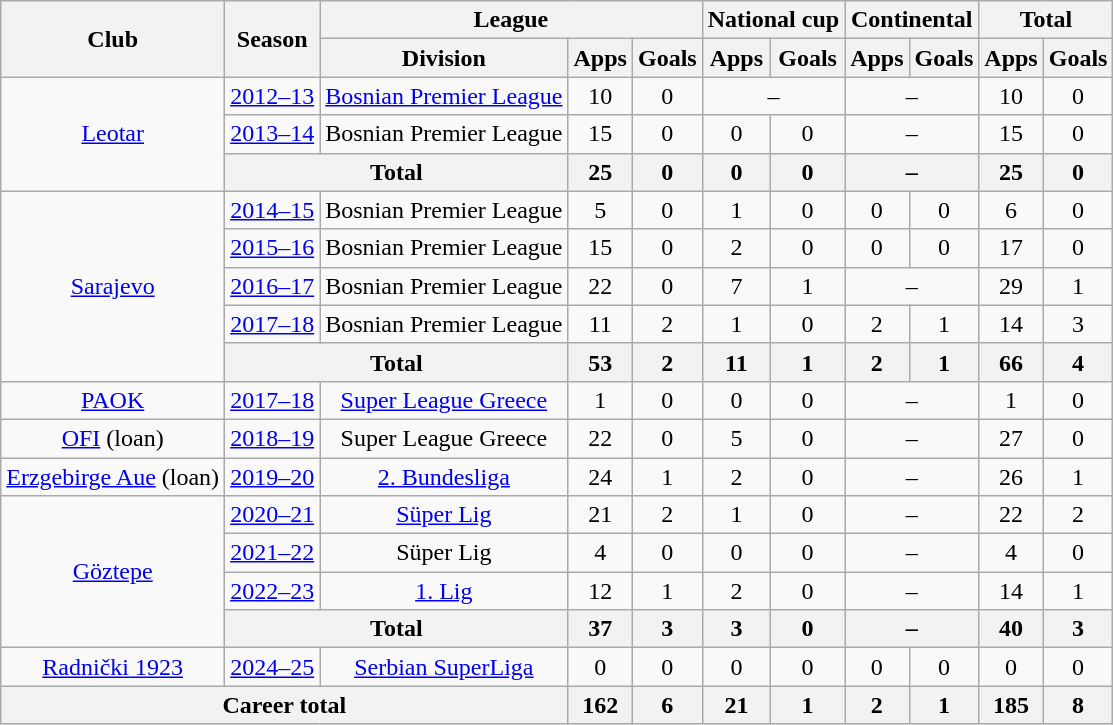<table class="wikitable" style="text-align:center">
<tr>
<th rowspan=2>Club</th>
<th rowspan=2>Season</th>
<th colspan=3>League</th>
<th colspan=2>National cup</th>
<th colspan=2>Continental</th>
<th colspan=2>Total</th>
</tr>
<tr>
<th>Division</th>
<th>Apps</th>
<th>Goals</th>
<th>Apps</th>
<th>Goals</th>
<th>Apps</th>
<th>Goals</th>
<th>Apps</th>
<th>Goals</th>
</tr>
<tr>
<td rowspan=3><a href='#'>Leotar</a></td>
<td><a href='#'>2012–13</a></td>
<td><a href='#'>Bosnian Premier League</a></td>
<td>10</td>
<td>0</td>
<td colspan=2>–</td>
<td colspan=2>–</td>
<td>10</td>
<td>0</td>
</tr>
<tr>
<td><a href='#'>2013–14</a></td>
<td>Bosnian Premier League</td>
<td>15</td>
<td>0</td>
<td>0</td>
<td>0</td>
<td colspan=2>–</td>
<td>15</td>
<td>0</td>
</tr>
<tr>
<th colspan=2>Total</th>
<th>25</th>
<th>0</th>
<th>0</th>
<th>0</th>
<th colspan=2>–</th>
<th>25</th>
<th>0</th>
</tr>
<tr>
<td rowspan=5><a href='#'>Sarajevo</a></td>
<td><a href='#'>2014–15</a></td>
<td>Bosnian Premier League</td>
<td>5</td>
<td>0</td>
<td>1</td>
<td>0</td>
<td>0</td>
<td>0</td>
<td>6</td>
<td>0</td>
</tr>
<tr>
<td><a href='#'>2015–16</a></td>
<td>Bosnian Premier League</td>
<td>15</td>
<td>0</td>
<td>2</td>
<td>0</td>
<td>0</td>
<td>0</td>
<td>17</td>
<td>0</td>
</tr>
<tr>
<td><a href='#'>2016–17</a></td>
<td>Bosnian Premier League</td>
<td>22</td>
<td>0</td>
<td>7</td>
<td>1</td>
<td colspan=2>–</td>
<td>29</td>
<td>1</td>
</tr>
<tr>
<td><a href='#'>2017–18</a></td>
<td>Bosnian Premier League</td>
<td>11</td>
<td>2</td>
<td>1</td>
<td>0</td>
<td>2</td>
<td>1</td>
<td>14</td>
<td>3</td>
</tr>
<tr>
<th colspan=2>Total</th>
<th>53</th>
<th>2</th>
<th>11</th>
<th>1</th>
<th>2</th>
<th>1</th>
<th>66</th>
<th>4</th>
</tr>
<tr>
<td><a href='#'>PAOK</a></td>
<td><a href='#'>2017–18</a></td>
<td><a href='#'>Super League Greece</a></td>
<td>1</td>
<td>0</td>
<td>0</td>
<td>0</td>
<td colspan=2>–</td>
<td>1</td>
<td>0</td>
</tr>
<tr>
<td><a href='#'>OFI</a> (loan)</td>
<td><a href='#'>2018–19</a></td>
<td>Super League Greece</td>
<td>22</td>
<td>0</td>
<td>5</td>
<td>0</td>
<td colspan=2>–</td>
<td>27</td>
<td>0</td>
</tr>
<tr>
<td><a href='#'>Erzgebirge Aue</a> (loan)</td>
<td><a href='#'>2019–20</a></td>
<td><a href='#'>2. Bundesliga</a></td>
<td>24</td>
<td>1</td>
<td>2</td>
<td>0</td>
<td colspan=2>–</td>
<td>26</td>
<td>1</td>
</tr>
<tr>
<td rowspan=4><a href='#'>Göztepe</a></td>
<td><a href='#'>2020–21</a></td>
<td><a href='#'>Süper Lig</a></td>
<td>21</td>
<td>2</td>
<td>1</td>
<td>0</td>
<td colspan=2>–</td>
<td>22</td>
<td>2</td>
</tr>
<tr>
<td><a href='#'>2021–22</a></td>
<td>Süper Lig</td>
<td>4</td>
<td>0</td>
<td>0</td>
<td>0</td>
<td colspan=2>–</td>
<td>4</td>
<td>0</td>
</tr>
<tr>
<td><a href='#'>2022–23</a></td>
<td><a href='#'>1. Lig</a></td>
<td>12</td>
<td>1</td>
<td>2</td>
<td>0</td>
<td colspan=2>–</td>
<td>14</td>
<td>1</td>
</tr>
<tr>
<th colspan=2>Total</th>
<th>37</th>
<th>3</th>
<th>3</th>
<th>0</th>
<th colspan=2>–</th>
<th>40</th>
<th>3</th>
</tr>
<tr>
<td><a href='#'>Radnički 1923</a></td>
<td><a href='#'>2024–25</a></td>
<td><a href='#'>Serbian SuperLiga</a></td>
<td>0</td>
<td>0</td>
<td>0</td>
<td>0</td>
<td>0</td>
<td>0</td>
<td>0</td>
<td>0</td>
</tr>
<tr>
<th colspan=3>Career total</th>
<th>162</th>
<th>6</th>
<th>21</th>
<th>1</th>
<th>2</th>
<th>1</th>
<th>185</th>
<th>8</th>
</tr>
</table>
